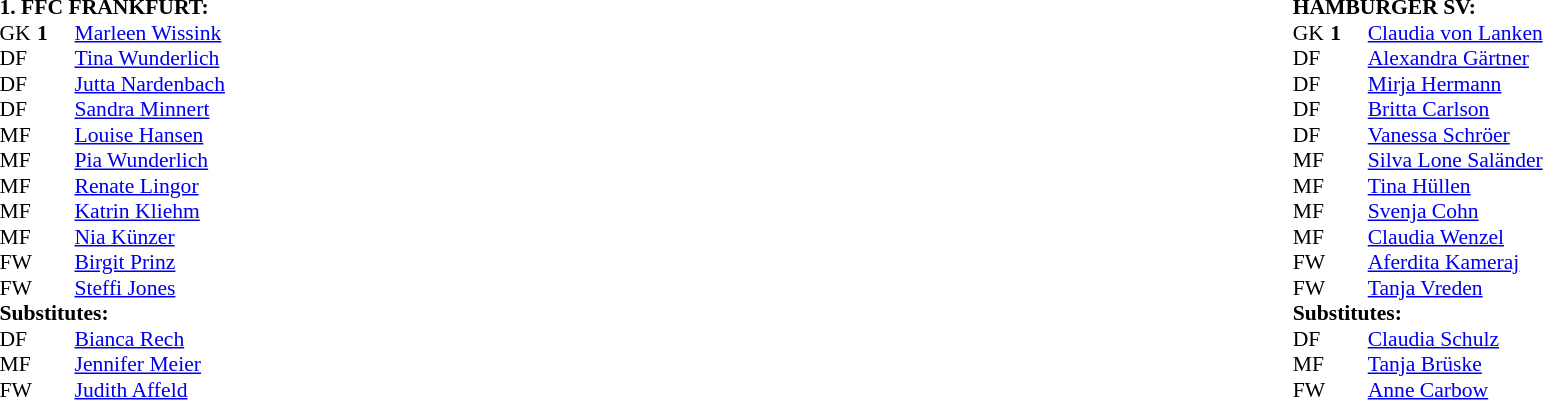<table width="100%">
<tr>
<td valign="top" width="50%"><br><table style="font-size: 90%" cellspacing="0" cellpadding="0">
<tr>
<td colspan="4"><strong>1. FFC FRANKFURT:</strong></td>
</tr>
<tr>
<th width="25"></th>
<th width="25"></th>
</tr>
<tr>
<td>GK</td>
<td><strong>1</strong></td>
<td> <a href='#'>Marleen Wissink</a></td>
</tr>
<tr>
<td>DF</td>
<td><strong></strong></td>
<td> <a href='#'>Tina Wunderlich</a></td>
</tr>
<tr>
<td>DF</td>
<td><strong></strong></td>
<td> <a href='#'>Jutta Nardenbach</a></td>
<td></td>
<td></td>
</tr>
<tr>
<td>DF</td>
<td><strong></strong></td>
<td> <a href='#'>Sandra Minnert</a></td>
</tr>
<tr>
<td>MF</td>
<td><strong></strong></td>
<td> <a href='#'>Louise Hansen</a></td>
<td></td>
<td></td>
</tr>
<tr>
<td>MF</td>
<td><strong></strong></td>
<td> <a href='#'>Pia Wunderlich</a></td>
</tr>
<tr>
<td>MF</td>
<td><strong></strong></td>
<td> <a href='#'>Renate Lingor</a></td>
</tr>
<tr>
<td>MF</td>
<td><strong></strong></td>
<td> <a href='#'>Katrin Kliehm</a></td>
<td></td>
<td></td>
</tr>
<tr>
<td>MF</td>
<td><strong></strong></td>
<td> <a href='#'>Nia Künzer</a></td>
</tr>
<tr>
<td>FW</td>
<td><strong></strong></td>
<td> <a href='#'>Birgit Prinz</a></td>
</tr>
<tr>
<td>FW</td>
<td><strong></strong></td>
<td> <a href='#'>Steffi Jones</a></td>
</tr>
<tr>
<td colspan=3><strong>Substitutes:</strong></td>
</tr>
<tr>
<td>DF</td>
<td><strong></strong></td>
<td> <a href='#'>Bianca Rech</a></td>
<td></td>
<td></td>
</tr>
<tr>
<td>MF</td>
<td><strong></strong></td>
<td> <a href='#'>Jennifer Meier</a></td>
<td></td>
<td></td>
</tr>
<tr>
<td>FW</td>
<td><strong></strong></td>
<td> <a href='#'>Judith Affeld</a></td>
<td></td>
<td></td>
</tr>
</table>
</td>
<td></td>
<td valign="top" width="50%"><br><table style="font-size: 90%" cellspacing="0" cellpadding="0" align="center">
<tr>
<td colspan="4"><strong>HAMBURGER SV:</strong></td>
</tr>
<tr>
<th width="25"></th>
<th width="25"></th>
</tr>
<tr>
<td>GK</td>
<td><strong>1</strong></td>
<td> <a href='#'>Claudia von Lanken</a></td>
</tr>
<tr>
<td>DF</td>
<td><strong></strong></td>
<td> <a href='#'>Alexandra Gärtner</a></td>
</tr>
<tr>
<td>DF</td>
<td><strong></strong></td>
<td> <a href='#'>Mirja Hermann</a></td>
<td></td>
<td></td>
</tr>
<tr>
<td>DF</td>
<td><strong></strong></td>
<td> <a href='#'>Britta Carlson</a></td>
</tr>
<tr>
<td>DF</td>
<td><strong></strong></td>
<td> <a href='#'>Vanessa Schröer</a></td>
</tr>
<tr>
<td>MF</td>
<td><strong></strong></td>
<td> <a href='#'>Silva Lone Saländer</a></td>
</tr>
<tr>
<td>MF</td>
<td><strong></strong></td>
<td> <a href='#'>Tina Hüllen</a></td>
<td></td>
<td></td>
</tr>
<tr>
<td>MF</td>
<td><strong></strong></td>
<td> <a href='#'>Svenja Cohn</a></td>
</tr>
<tr>
<td>MF</td>
<td><strong></strong></td>
<td> <a href='#'>Claudia Wenzel</a></td>
</tr>
<tr>
<td>FW</td>
<td><strong></strong></td>
<td> <a href='#'>Aferdita Kameraj</a></td>
<td></td>
<td></td>
</tr>
<tr>
<td>FW</td>
<td><strong></strong></td>
<td> <a href='#'>Tanja Vreden</a></td>
</tr>
<tr>
<td colspan=3><strong>Substitutes:</strong></td>
</tr>
<tr>
<td>DF</td>
<td><strong></strong></td>
<td> <a href='#'>Claudia Schulz</a></td>
<td></td>
<td></td>
</tr>
<tr>
<td>MF</td>
<td><strong></strong></td>
<td> <a href='#'>Tanja Brüske</a></td>
<td></td>
<td></td>
</tr>
<tr>
<td>FW</td>
<td><strong></strong></td>
<td> <a href='#'>Anne Carbow</a></td>
<td></td>
<td></td>
</tr>
</table>
</td>
</tr>
</table>
